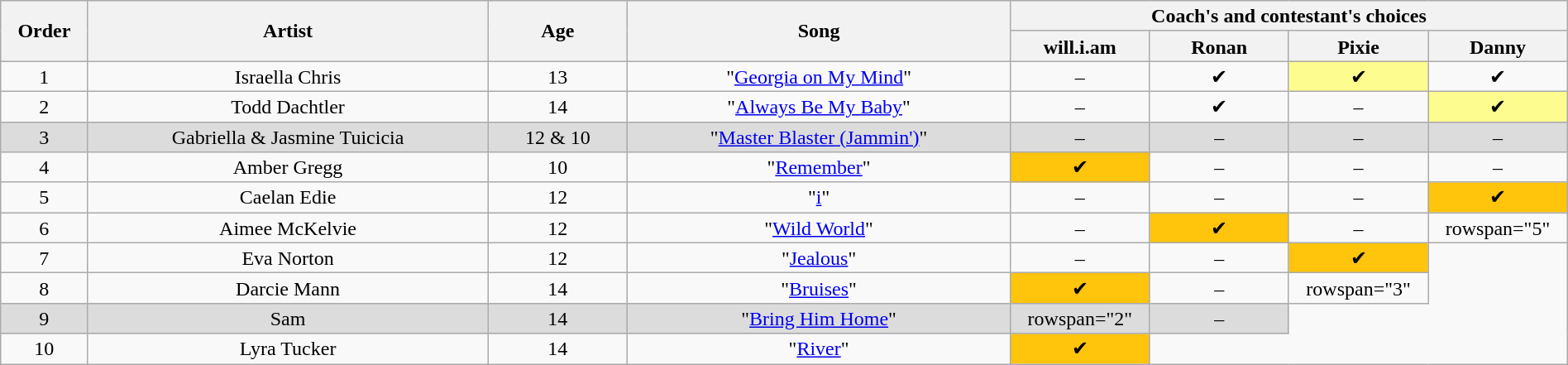<table class="wikitable" style="text-align:center; line-height:17px; font-size:100%; width:100%">
<tr>
<th scope="col" rowspan="2" width="05%">Order</th>
<th scope="col" rowspan="2" width="23%">Artist</th>
<th scope="col" rowspan="2" width="08%">Age</th>
<th scope="col" rowspan="2" width="22%">Song</th>
<th scope="col" colspan="4" width="24%">Coach's and contestant's choices</th>
</tr>
<tr>
<th width="8%">will.i.am</th>
<th width="8%">Ronan</th>
<th width="8%">Pixie</th>
<th width="8%">Danny</th>
</tr>
<tr>
<td>1</td>
<td>Israella Chris</td>
<td>13</td>
<td>"<a href='#'>Georgia on My Mind</a>"</td>
<td>–</td>
<td>✔</td>
<td style="background:#fdfc8f">✔</td>
<td>✔</td>
</tr>
<tr>
<td>2</td>
<td>Todd Dachtler</td>
<td>14</td>
<td>"<a href='#'>Always Be My Baby</a>"</td>
<td>–</td>
<td>✔</td>
<td>–</td>
<td style="background:#fdfc8f">✔</td>
</tr>
<tr bgcolor="#dcdcdc">
<td>3</td>
<td>Gabriella & Jasmine Tuicicia</td>
<td>12 & 10</td>
<td>"<a href='#'>Master Blaster (Jammin')</a>"</td>
<td>–</td>
<td>–</td>
<td>–</td>
<td>–</td>
</tr>
<tr>
<td>4</td>
<td>Amber Gregg</td>
<td>10</td>
<td>"<a href='#'>Remember</a>"</td>
<td style="background:#FFC40C">✔</td>
<td>–</td>
<td>–</td>
<td>–</td>
</tr>
<tr>
<td>5</td>
<td>Caelan Edie</td>
<td>12</td>
<td>"<a href='#'>i</a>"</td>
<td>–</td>
<td>–</td>
<td>–</td>
<td style="background:#FFC40C">✔</td>
</tr>
<tr>
<td>6</td>
<td>Aimee McKelvie</td>
<td>12</td>
<td>"<a href='#'>Wild World</a>"</td>
<td>–</td>
<td style="background:#FFC40C">✔</td>
<td>–</td>
<td>rowspan="5" </td>
</tr>
<tr>
<td>7</td>
<td>Eva Norton</td>
<td>12</td>
<td>"<a href='#'>Jealous</a>"</td>
<td>–</td>
<td>–</td>
<td style="background:#FFC40C">✔</td>
</tr>
<tr>
<td>8</td>
<td>Darcie Mann</td>
<td>14</td>
<td>"<a href='#'>Bruises</a>"</td>
<td style="background:#FFC40C">✔</td>
<td>–</td>
<td>rowspan="3" </td>
</tr>
<tr bgcolor="#dcdcdc">
<td>9</td>
<td>Sam</td>
<td>14</td>
<td>"<a href='#'>Bring Him Home</a>"</td>
<td>rowspan="2" </td>
<td>–</td>
</tr>
<tr>
<td>10</td>
<td>Lyra Tucker</td>
<td>14</td>
<td>"<a href='#'>River</a>"</td>
<td style="background:#FFC40C">✔</td>
</tr>
</table>
